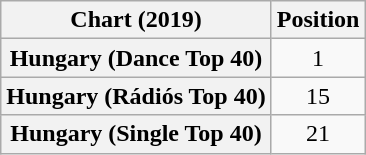<table class="wikitable sortable plainrowheaders" style="text-align:center">
<tr>
<th scope="col">Chart (2019)</th>
<th scope="col">Position</th>
</tr>
<tr>
<th scope="row">Hungary (Dance Top 40)</th>
<td>1</td>
</tr>
<tr>
<th scope="row">Hungary (Rádiós Top 40)</th>
<td>15</td>
</tr>
<tr>
<th scope="row">Hungary (Single Top 40)</th>
<td>21</td>
</tr>
</table>
